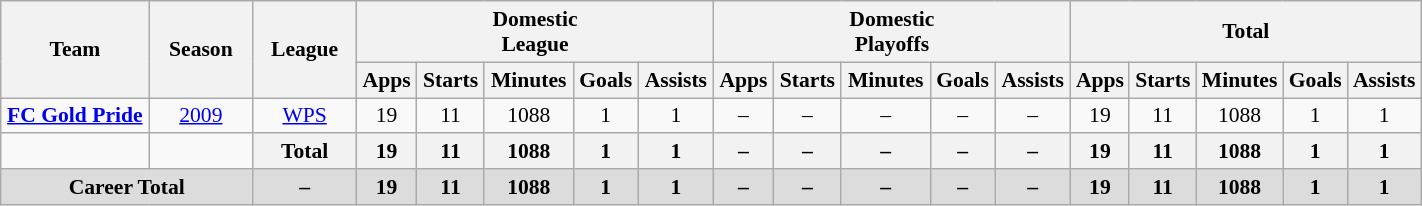<table class="wikitable" style=font-size:90% text-align: center width=75%>
<tr>
<th rowspan=2 width=10%>Team</th>
<th rowspan=2 width=7%>Season</th>
<th rowspan=2 width=7%>League</th>
<th colspan=5 width=20%>Domestic<br>League</th>
<th colspan=5 width=20%>Domestic<br>Playoffs</th>
<th colspan=5 width=10%>Total</th>
</tr>
<tr>
<th align=center>Apps</th>
<th align=center>Starts</th>
<th align=center>Minutes</th>
<th align=center>Goals</th>
<th align=center>Assists</th>
<th align=center>Apps</th>
<th align=center>Starts</th>
<th align=center>Minutes</th>
<th align=center>Goals</th>
<th align=center>Assists</th>
<th align=center>Apps</th>
<th align=center>Starts</th>
<th align=center>Minutes</th>
<th align=center>Goals</th>
<th align=center>Assists</th>
</tr>
<tr>
<td rowspan=1 align=center><strong><a href='#'>FC Gold Pride</a></strong></td>
<td align=center><a href='#'>2009</a></td>
<td align=center><a href='#'>WPS</a></td>
<td align=center>19</td>
<td align=center>11</td>
<td align=center>1088</td>
<td align=center>1</td>
<td align=center>1</td>
<td align=center>–</td>
<td align=center>–</td>
<td align=center>–</td>
<td align=center>–</td>
<td align=center>–</td>
<td align=center>19</td>
<td align=center>11</td>
<td align=center>1088</td>
<td align=center>1</td>
<td align=center>1</td>
</tr>
<tr>
<td></td>
<td></td>
<th>Total</th>
<th>19</th>
<th>11</th>
<th>1088</th>
<th>1</th>
<th>1</th>
<th>–</th>
<th>–</th>
<th>–</th>
<th>–</th>
<th>–</th>
<th>19</th>
<th>11</th>
<th>1088</th>
<th>1</th>
<th>1</th>
</tr>
<tr>
<th style="background: #DCDCDC" colspan="2">Career Total</th>
<th style="background: #DCDCDC" align=center>–</th>
<th style="background: #DCDCDC" align=center>19</th>
<th style="background: #DCDCDC" align=center>11</th>
<th style="background: #DCDCDC" align=center>1088</th>
<th style="background: #DCDCDC" align=center>1</th>
<th style="background: #DCDCDC" align=center>1</th>
<th style="background: #DCDCDC" align=center>–</th>
<th style="background: #DCDCDC" align=center>–</th>
<th style="background: #DCDCDC" align=center>–</th>
<th style="background: #DCDCDC" align=center>–</th>
<th style="background: #DCDCDC" align=center>–</th>
<th style="background: #DCDCDC" align=center>19</th>
<th style="background: #DCDCDC" align=center>11</th>
<th style="background: #DCDCDC" align=center>1088</th>
<th style="background: #DCDCDC" align=center>1</th>
<th style="background: #DCDCDC" align=center>1</th>
</tr>
</table>
